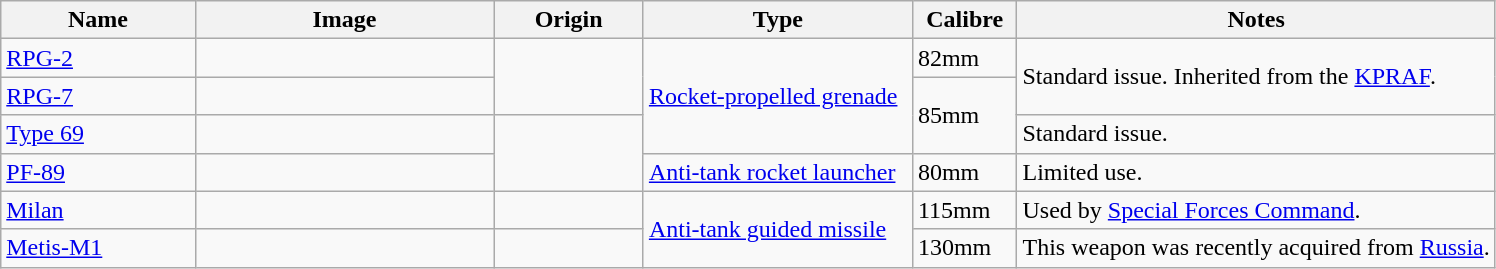<table class="wikitable sortable">
<tr>
<th style="text-align: center; width:13%;">Name</th>
<th style="text-align: center; width:20%;">Image</th>
<th style="text-align: center; width:10%;">Origin</th>
<th style="text-align: center; width:18%;">Type</th>
<th style="text-align: center; width:7%;">Calibre</th>
<th style="text-align: center; width:42%;">Notes</th>
</tr>
<tr>
<td><a href='#'>RPG-2</a></td>
<td></td>
<td rowspan="2"></td>
<td rowspan="3"><a href='#'>Rocket-propelled grenade</a></td>
<td>82mm</td>
<td rowspan="2">Standard issue. Inherited from the <a href='#'>KPRAF</a>.</td>
</tr>
<tr>
<td><a href='#'>RPG-7</a></td>
<td></td>
<td rowspan="2">85mm</td>
</tr>
<tr>
<td><a href='#'>Type 69</a></td>
<td></td>
<td rowspan="2"></td>
<td>Standard issue.</td>
</tr>
<tr>
<td><a href='#'>PF-89</a></td>
<td></td>
<td><a href='#'>Anti-tank rocket launcher</a></td>
<td>80mm</td>
<td>Limited use.</td>
</tr>
<tr>
<td><a href='#'>Milan</a></td>
<td></td>
<td> <br></td>
<td rowspan="2"><a href='#'>Anti-tank guided missile</a></td>
<td>115mm</td>
<td>Used by <a href='#'>Special Forces Command</a>.</td>
</tr>
<tr>
<td><a href='#'>Metis-M1</a></td>
<td></td>
<td></td>
<td>130mm</td>
<td>This weapon was recently acquired from <a href='#'>Russia</a>.</td>
</tr>
</table>
